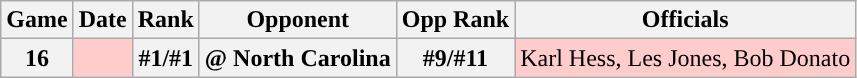<table class="wikitable">
<tr>
<th>Game</th>
<th>Date</th>
<th>Rank</th>
<th>Opponent</th>
<th>Opp Rank</th>
<th>Officials</th>
</tr>
<tr align="center" bgcolor="#ffcccc">
<th>16</th>
<td></td>
<th>#1/#1</th>
<th>@ North Carolina</th>
<th>#9/#11</th>
<td>Karl Hess, Les Jones, Bob Donato</td>
</tr>
</table>
